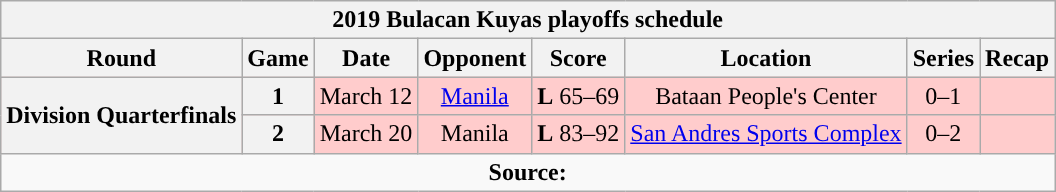<table class="wikitable" style="text-align:center">
<tr>
<th colspan=8>2019 Bulacan Kuyas playoffs schedule</th>
</tr>
<tr>
<th>Round</th>
<th>Game</th>
<th>Date</th>
<th>Opponent</th>
<th>Score</th>
<th>Location</th>
<th>Series</th>
<th>Recap<br></th>
</tr>
<tr style="background:#fcc">
<th rowspan=2>Division Quarterfinals</th>
<th>1</th>
<td>March 12</td>
<td><a href='#'>Manila</a></td>
<td><strong>L</strong> 65–69</td>
<td>Bataan People's Center</td>
<td>0–1</td>
<td></td>
</tr>
<tr style="background:#fcc">
<th>2</th>
<td>March 20</td>
<td>Manila</td>
<td><strong>L</strong> 83–92</td>
<td><a href='#'>San Andres Sports Complex</a></td>
<td>0–2</td>
<td></td>
</tr>
<tr>
<td colspan=8 align=center><strong>Source: </strong></td>
</tr>
</table>
